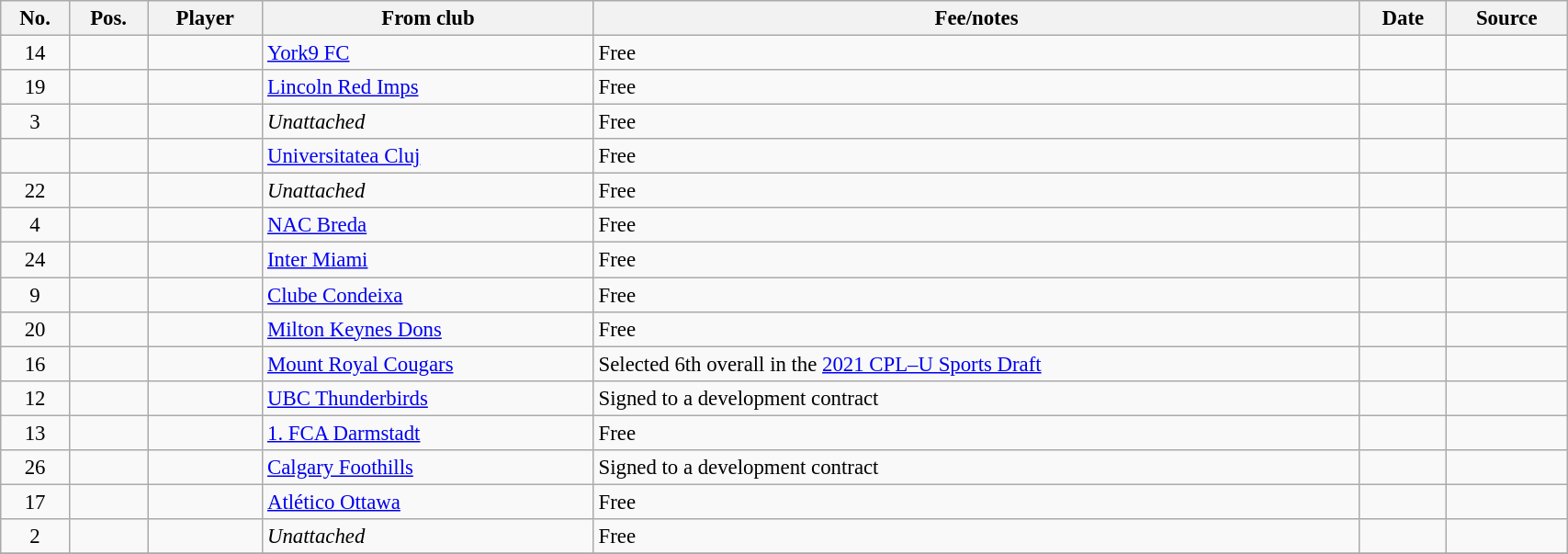<table class="wikitable sortable" style="width:90%; font-size:95%;">
<tr>
<th>No.</th>
<th>Pos.</th>
<th>Player</th>
<th>From club</th>
<th>Fee/notes</th>
<th>Date</th>
<th>Source</th>
</tr>
<tr>
<td align=center>14</td>
<td align=center></td>
<td></td>
<td> <a href='#'>York9 FC</a></td>
<td>Free</td>
<td></td>
<td></td>
</tr>
<tr>
<td align=center>19</td>
<td align=center></td>
<td></td>
<td> <a href='#'>Lincoln Red Imps</a></td>
<td>Free</td>
<td></td>
<td></td>
</tr>
<tr>
<td align=center>3</td>
<td align=center></td>
<td></td>
<td><em>Unattached</em></td>
<td>Free</td>
<td></td>
<td></td>
</tr>
<tr>
<td align=center></td>
<td align=center></td>
<td></td>
<td> <a href='#'>Universitatea Cluj</a></td>
<td>Free</td>
<td></td>
<td></td>
</tr>
<tr>
<td align=center>22</td>
<td align=center></td>
<td></td>
<td><em>Unattached</em></td>
<td>Free</td>
<td></td>
<td></td>
</tr>
<tr>
<td align=center>4</td>
<td align=center></td>
<td></td>
<td> <a href='#'>NAC Breda</a></td>
<td>Free</td>
<td></td>
<td></td>
</tr>
<tr>
<td align=center>24</td>
<td align=center></td>
<td></td>
<td> <a href='#'>Inter Miami</a></td>
<td>Free</td>
<td></td>
<td></td>
</tr>
<tr>
<td align=center>9</td>
<td align=center></td>
<td></td>
<td> <a href='#'>Clube Condeixa</a></td>
<td>Free</td>
<td></td>
<td></td>
</tr>
<tr>
<td align=center>20</td>
<td align=center></td>
<td></td>
<td> <a href='#'>Milton Keynes Dons</a></td>
<td>Free</td>
<td></td>
<td></td>
</tr>
<tr>
<td align=center>16</td>
<td align=center></td>
<td></td>
<td> <a href='#'>Mount Royal Cougars</a></td>
<td>Selected 6th overall in the <a href='#'>2021 CPL–U Sports Draft</a></td>
<td></td>
<td></td>
</tr>
<tr>
<td align=center>12</td>
<td align=center></td>
<td></td>
<td> <a href='#'>UBC Thunderbirds</a></td>
<td>Signed to a development contract</td>
<td></td>
<td></td>
</tr>
<tr>
<td align=center>13</td>
<td align=center></td>
<td></td>
<td> <a href='#'>1. FCA Darmstadt</a></td>
<td>Free</td>
<td></td>
<td></td>
</tr>
<tr>
<td align=center>26</td>
<td align=center></td>
<td></td>
<td> <a href='#'>Calgary Foothills</a></td>
<td>Signed to a development contract</td>
<td></td>
<td></td>
</tr>
<tr>
<td align=center>17</td>
<td align=center></td>
<td></td>
<td> <a href='#'>Atlético Ottawa</a></td>
<td>Free</td>
<td></td>
<td></td>
</tr>
<tr>
<td align=center>2</td>
<td align=center></td>
<td></td>
<td><em>Unattached</em></td>
<td>Free</td>
<td></td>
<td></td>
</tr>
<tr>
</tr>
</table>
